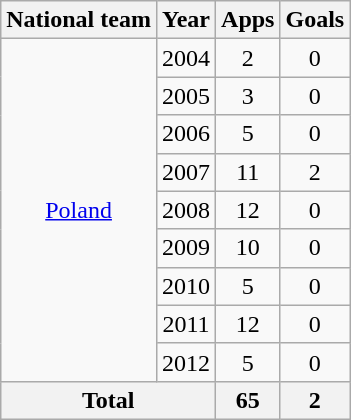<table class="wikitable" style="text-align:center">
<tr>
<th>National team</th>
<th>Year</th>
<th>Apps</th>
<th>Goals</th>
</tr>
<tr>
<td rowspan="9"><a href='#'>Poland</a></td>
<td>2004</td>
<td>2</td>
<td>0</td>
</tr>
<tr>
<td>2005</td>
<td>3</td>
<td>0</td>
</tr>
<tr>
<td>2006</td>
<td>5</td>
<td>0</td>
</tr>
<tr>
<td>2007</td>
<td>11</td>
<td>2</td>
</tr>
<tr>
<td>2008</td>
<td>12</td>
<td>0</td>
</tr>
<tr>
<td>2009</td>
<td>10</td>
<td>0</td>
</tr>
<tr>
<td>2010</td>
<td>5</td>
<td>0</td>
</tr>
<tr>
<td>2011</td>
<td>12</td>
<td>0</td>
</tr>
<tr>
<td>2012</td>
<td>5</td>
<td>0</td>
</tr>
<tr>
<th colspan="2">Total</th>
<th>65</th>
<th>2</th>
</tr>
</table>
